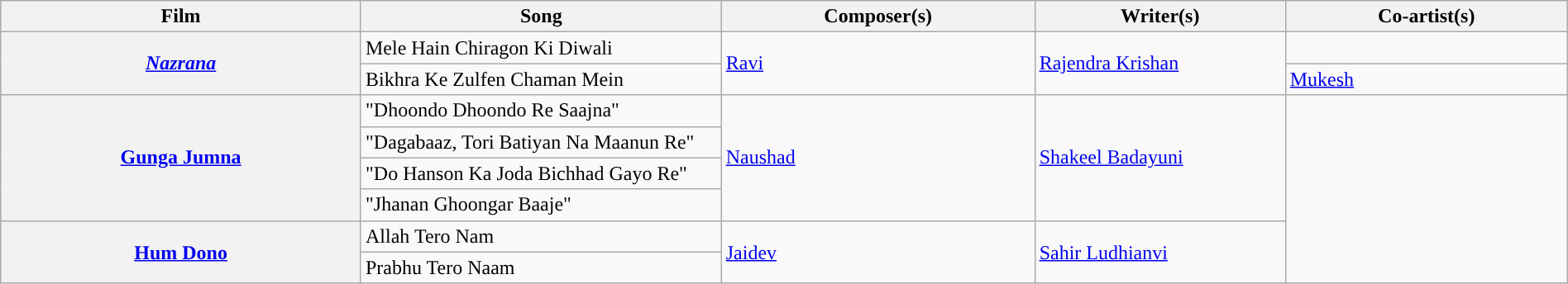<table class="wikitable plainrowheaders" style="width:100%; textcolor:#000">
<tr style="background:#b0e0e66;">
<th scope="col" style="width:23%;"><strong>Film</strong></th>
<th scope="col" style="width:23%;"><strong>Song</strong></th>
<th scope="col" style="width:20%;"><strong>Composer(s)</strong></th>
<th scope="col" style="width:16%;"><strong>Writer(s)</strong></th>
<th scope="col" style="width:18%;"><strong>Co-artist(s)</strong></th>
</tr>
<tr>
<th rowspan="2"><em><a href='#'>Nazrana</a></em></th>
<td>Mele Hain Chiragon Ki Diwali</td>
<td rowspan="2"><a href='#'>Ravi</a></td>
<td rowspan="2"><a href='#'>Rajendra Krishan</a></td>
<td></td>
</tr>
<tr>
<td>Bikhra Ke Zulfen Chaman Mein</td>
<td><a href='#'>Mukesh</a></td>
</tr>
<tr>
<th rowspan="4"><a href='#'>Gunga Jumna</a></th>
<td>"Dhoondo Dhoondo Re Saajna"</td>
<td rowspan="4"><a href='#'>Naushad</a></td>
<td rowspan="4"><a href='#'>Shakeel Badayuni</a></td>
<td rowspan=6></td>
</tr>
<tr>
<td>"Dagabaaz, Tori Batiyan Na Maanun Re"</td>
</tr>
<tr>
<td>"Do Hanson Ka Joda Bichhad Gayo Re"</td>
</tr>
<tr>
<td>"Jhanan Ghoongar Baaje"</td>
</tr>
<tr>
<th rowspan="2"><a href='#'>Hum Dono</a></th>
<td>Allah Tero Nam</td>
<td rowspan="2"><a href='#'>Jaidev</a></td>
<td rowspan="2"><a href='#'>Sahir Ludhianvi</a></td>
</tr>
<tr>
<td>Prabhu Tero Naam</td>
</tr>
</table>
